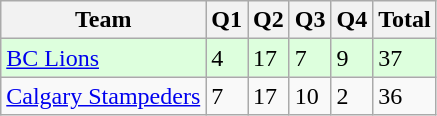<table class="wikitable">
<tr>
<th>Team</th>
<th>Q1</th>
<th>Q2</th>
<th>Q3</th>
<th>Q4</th>
<th>Total</th>
</tr>
<tr style="background-color:#ddffdd">
<td><a href='#'>BC Lions</a></td>
<td>4</td>
<td>17</td>
<td>7</td>
<td>9</td>
<td>37</td>
</tr>
<tr>
<td><a href='#'>Calgary Stampeders</a></td>
<td>7</td>
<td>17</td>
<td>10</td>
<td>2</td>
<td>36</td>
</tr>
</table>
